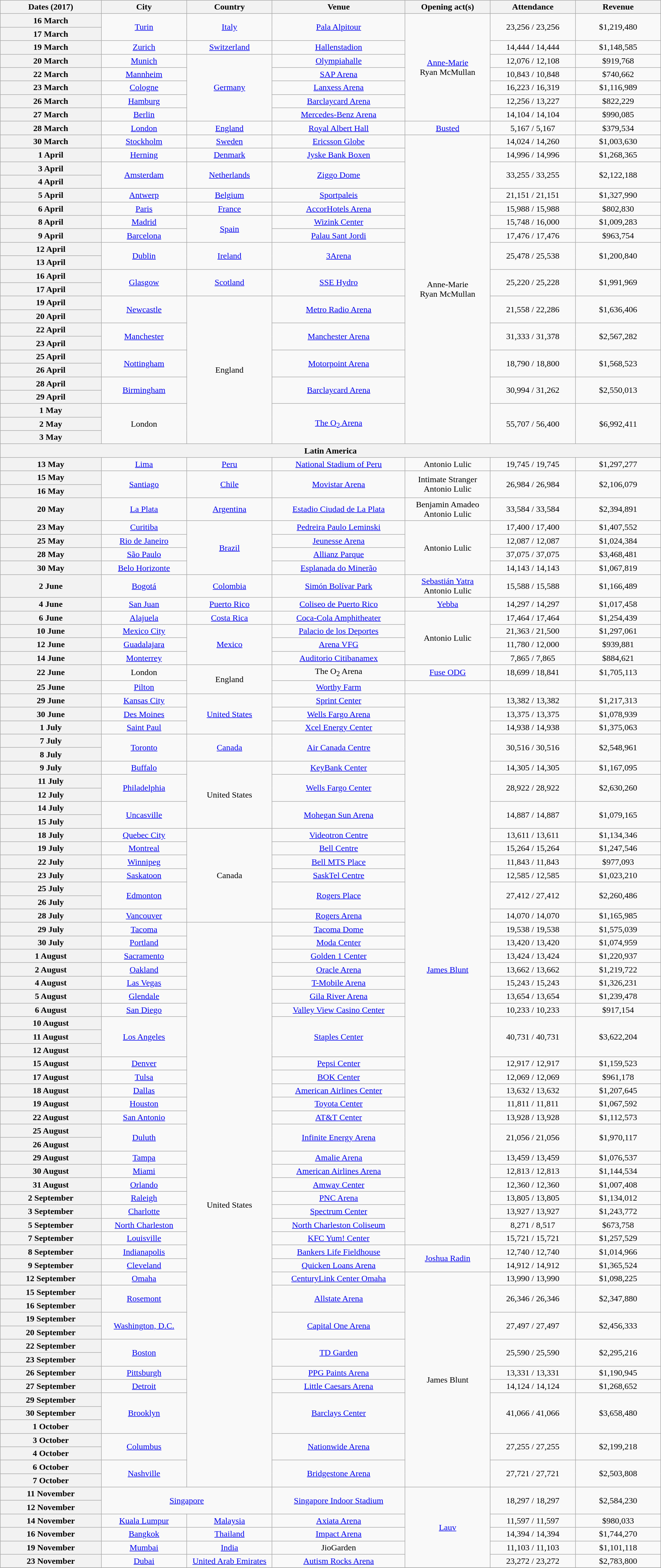<table class="wikitable plainrowheaders" style="text-align:center;">
<tr>
<th scope="col" style="width:12em;">Dates (2017)</th>
<th scope="col" style="width:10em;">City</th>
<th scope="col" style="width:10em;">Country</th>
<th scope="col" style="width:16em;">Venue</th>
<th scope="col" style="width:10em;">Opening act(s)</th>
<th scope="col" style="width:10em;">Attendance</th>
<th scope="col" style="width:10em;">Revenue</th>
</tr>
<tr>
<th scope="row" style="text-align:center;">16 March</th>
<td rowspan="2"><a href='#'>Turin</a></td>
<td rowspan="2"><a href='#'>Italy</a></td>
<td rowspan="2"><a href='#'>Pala Alpitour</a></td>
<td rowspan="8"><a href='#'>Anne-Marie</a><br>Ryan McMullan</td>
<td rowspan="2">23,256 / 23,256</td>
<td rowspan="2">$1,219,480</td>
</tr>
<tr>
<th scope="row" style="text-align:center;">17 March</th>
</tr>
<tr>
<th scope="row" style="text-align:center;">19 March</th>
<td><a href='#'>Zurich</a></td>
<td><a href='#'>Switzerland</a></td>
<td><a href='#'>Hallenstadion</a></td>
<td>14,444 / 14,444</td>
<td>$1,148,585</td>
</tr>
<tr>
<th scope="row" style="text-align:center;">20 March</th>
<td><a href='#'>Munich</a></td>
<td rowspan="5"><a href='#'>Germany</a></td>
<td><a href='#'>Olympiahalle</a></td>
<td>12,076 / 12,108</td>
<td>$919,768</td>
</tr>
<tr>
<th scope="row" style="text-align:center;">22 March</th>
<td><a href='#'>Mannheim</a></td>
<td><a href='#'>SAP Arena</a></td>
<td>10,843 / 10,848</td>
<td>$740,662</td>
</tr>
<tr>
<th scope="row" style="text-align:center;">23 March</th>
<td><a href='#'>Cologne</a></td>
<td><a href='#'>Lanxess Arena</a></td>
<td>16,223 / 16,319</td>
<td>$1,116,989</td>
</tr>
<tr>
<th scope="row" style="text-align:center;">26 March</th>
<td><a href='#'>Hamburg</a></td>
<td><a href='#'>Barclaycard Arena</a></td>
<td>12,256 / 13,227</td>
<td>$822,229</td>
</tr>
<tr>
<th scope="row" style="text-align:center;">27 March</th>
<td><a href='#'>Berlin</a></td>
<td><a href='#'>Mercedes-Benz Arena</a></td>
<td>14,104 / 14,104</td>
<td>$990,085</td>
</tr>
<tr>
<th scope="row" style="text-align:center;">28 March</th>
<td><a href='#'>London</a></td>
<td><a href='#'>England</a></td>
<td><a href='#'>Royal Albert Hall</a></td>
<td><a href='#'>Busted</a></td>
<td>5,167 / 5,167</td>
<td>$379,534</td>
</tr>
<tr>
<th scope="row" style="text-align:center;">30 March</th>
<td><a href='#'>Stockholm</a></td>
<td><a href='#'>Sweden</a></td>
<td><a href='#'>Ericsson Globe</a></td>
<td rowspan="23">Anne-Marie<br>Ryan McMullan</td>
<td>14,024 / 14,260</td>
<td>$1,003,630</td>
</tr>
<tr>
<th scope="row" style="text-align:center;">1 April</th>
<td><a href='#'>Herning</a></td>
<td><a href='#'>Denmark</a></td>
<td><a href='#'>Jyske Bank Boxen</a></td>
<td>14,996 / 14,996</td>
<td>$1,268,365</td>
</tr>
<tr>
<th scope="row" style="text-align:center;">3 April</th>
<td rowspan="2"><a href='#'>Amsterdam</a></td>
<td rowspan="2"><a href='#'>Netherlands</a></td>
<td rowspan="2"><a href='#'>Ziggo Dome</a></td>
<td rowspan="2">33,255 / 33,255</td>
<td rowspan="2">$2,122,188</td>
</tr>
<tr>
<th scope="row" style="text-align:center;">4 April</th>
</tr>
<tr>
<th scope="row" style="text-align:center;">5 April</th>
<td><a href='#'>Antwerp</a></td>
<td><a href='#'>Belgium</a></td>
<td><a href='#'>Sportpaleis</a></td>
<td>21,151 / 21,151</td>
<td>$1,327,990</td>
</tr>
<tr>
<th scope="row" style="text-align:center;">6 April</th>
<td><a href='#'>Paris</a></td>
<td><a href='#'>France</a></td>
<td><a href='#'>AccorHotels Arena</a></td>
<td>15,988 / 15,988</td>
<td>$802,830</td>
</tr>
<tr>
<th scope="row" style="text-align:center;">8 April</th>
<td><a href='#'>Madrid</a></td>
<td rowspan="2"><a href='#'>Spain</a></td>
<td><a href='#'>Wizink Center</a></td>
<td>15,748 / 16,000</td>
<td>$1,009,283</td>
</tr>
<tr>
<th scope="row" style="text-align:center;">9 April</th>
<td><a href='#'>Barcelona</a></td>
<td><a href='#'>Palau Sant Jordi</a></td>
<td>17,476 / 17,476</td>
<td>$963,754</td>
</tr>
<tr>
<th scope="row" style="text-align:center;">12 April</th>
<td rowspan="2"><a href='#'>Dublin</a></td>
<td rowspan="2"><a href='#'>Ireland</a></td>
<td rowspan="2"><a href='#'>3Arena</a></td>
<td rowspan="2">25,478 / 25,538</td>
<td rowspan="2">$1,200,840</td>
</tr>
<tr>
<th scope="row" style="text-align:center;">13 April</th>
</tr>
<tr>
<th scope="row" style="text-align:center;">16 April</th>
<td rowspan="2"><a href='#'>Glasgow</a></td>
<td rowspan="2"><a href='#'>Scotland</a></td>
<td rowspan="2"><a href='#'>SSE Hydro</a></td>
<td rowspan="2">25,220 / 25,228</td>
<td rowspan="2">$1,991,969</td>
</tr>
<tr>
<th scope="row" style="text-align:center;">17 April</th>
</tr>
<tr>
<th scope="row" style="text-align:center;">19 April</th>
<td rowspan="2"><a href='#'>Newcastle</a></td>
<td rowspan="11">England</td>
<td rowspan="2"><a href='#'>Metro Radio Arena</a></td>
<td rowspan="2">21,558 / 22,286</td>
<td rowspan="2">$1,636,406</td>
</tr>
<tr>
<th scope="row" style="text-align:center;">20 April</th>
</tr>
<tr>
<th scope="row" style="text-align:center;">22 April</th>
<td rowspan="2"><a href='#'>Manchester</a></td>
<td rowspan="2"><a href='#'>Manchester Arena</a></td>
<td rowspan="2">31,333 / 31,378</td>
<td rowspan="2">$2,567,282</td>
</tr>
<tr>
<th scope="row" style="text-align:center;">23 April</th>
</tr>
<tr>
<th scope="row" style="text-align:center;">25 April</th>
<td rowspan="2"><a href='#'>Nottingham</a></td>
<td rowspan="2"><a href='#'>Motorpoint Arena</a></td>
<td rowspan="2">18,790 / 18,800</td>
<td rowspan="2">$1,568,523</td>
</tr>
<tr>
<th scope="row" style="text-align:center;">26 April</th>
</tr>
<tr>
<th scope="row" style="text-align:center;">28 April</th>
<td rowspan="2"><a href='#'>Birmingham</a></td>
<td rowspan="2"><a href='#'>Barclaycard Arena</a></td>
<td rowspan="2">30,994 / 31,262</td>
<td rowspan="2">$2,550,013</td>
</tr>
<tr>
<th scope="row" style="text-align:center;">29 April</th>
</tr>
<tr>
<th scope="row" style="text-align:center;">1 May</th>
<td rowspan="3">London</td>
<td rowspan="3"><a href='#'>The O<sub>2</sub> Arena</a></td>
<td rowspan="3">55,707 / 56,400</td>
<td rowspan="3">$6,992,411</td>
</tr>
<tr>
<th scope="row" style="text-align:center;">2 May</th>
</tr>
<tr>
<th scope="row" style="text-align:center;">3 May</th>
</tr>
<tr>
<th colspan="7">Latin America</th>
</tr>
<tr>
<th scope="row" style="text-align:center;">13 May</th>
<td><a href='#'>Lima</a></td>
<td><a href='#'>Peru</a></td>
<td><a href='#'>National Stadium of Peru</a></td>
<td>Antonio Lulic</td>
<td>19,745 / 19,745</td>
<td>$1,297,277</td>
</tr>
<tr>
<th scope="row" style="text-align:center;">15 May</th>
<td rowspan="2"><a href='#'>Santiago</a></td>
<td rowspan="2"><a href='#'>Chile</a></td>
<td rowspan="2"><a href='#'>Movistar Arena</a></td>
<td rowspan="2">Intimate Stranger<br>Antonio Lulic</td>
<td rowspan="2">26,984 / 26,984</td>
<td rowspan="2">$2,106,079</td>
</tr>
<tr>
<th scope="row" style="text-align:center;">16 May</th>
</tr>
<tr>
<th scope="row" style="text-align:center;">20 May</th>
<td><a href='#'>La Plata</a></td>
<td><a href='#'>Argentina</a></td>
<td><a href='#'>Estadio Ciudad de La Plata</a></td>
<td>Benjamin Amadeo<br>Antonio Lulic</td>
<td>33,584 / 33,584</td>
<td>$2,394,891</td>
</tr>
<tr>
<th scope="row" style="text-align:center;">23 May</th>
<td><a href='#'>Curitiba</a></td>
<td rowspan="4"><a href='#'>Brazil</a></td>
<td><a href='#'>Pedreira Paulo Leminski</a></td>
<td rowspan="4">Antonio Lulic</td>
<td>17,400 / 17,400</td>
<td>$1,407,552</td>
</tr>
<tr>
<th scope="row" style="text-align:center;">25 May</th>
<td><a href='#'>Rio de Janeiro</a></td>
<td><a href='#'>Jeunesse Arena</a></td>
<td>12,087 / 12,087</td>
<td>$1,024,384</td>
</tr>
<tr>
<th scope="row" style="text-align:center;">28 May</th>
<td><a href='#'>São Paulo</a></td>
<td><a href='#'>Allianz Parque</a></td>
<td>37,075 / 37,075</td>
<td>$3,468,481</td>
</tr>
<tr>
<th scope="row" style="text-align:center;">30 May</th>
<td><a href='#'>Belo Horizonte</a></td>
<td><a href='#'>Esplanada do Minerão</a></td>
<td>14,143 / 14,143</td>
<td>$1,067,819</td>
</tr>
<tr>
<th scope="row" style="text-align:center;">2 June</th>
<td><a href='#'>Bogotá</a></td>
<td><a href='#'>Colombia</a></td>
<td><a href='#'>Simón Bolívar Park</a></td>
<td><a href='#'>Sebastián Yatra</a><br>Antonio Lulic</td>
<td>15,588 / 15,588</td>
<td>$1,166,489</td>
</tr>
<tr>
<th scope="row" style="text-align:center;">4 June</th>
<td><a href='#'>San Juan</a></td>
<td><a href='#'>Puerto Rico</a></td>
<td><a href='#'>Coliseo de Puerto Rico</a></td>
<td><a href='#'>Yebba</a></td>
<td>14,297 / 14,297</td>
<td>$1,017,458</td>
</tr>
<tr>
<th scope="row" style="text-align:center;">6 June</th>
<td><a href='#'>Alajuela</a></td>
<td><a href='#'>Costa Rica</a></td>
<td><a href='#'>Coca-Cola Amphitheater</a></td>
<td rowspan="4">Antonio Lulic</td>
<td>17,464 / 17,464</td>
<td>$1,254,439</td>
</tr>
<tr>
<th scope="row" style="text-align:center;">10 June</th>
<td><a href='#'>Mexico City</a></td>
<td rowspan="3"><a href='#'>Mexico</a></td>
<td><a href='#'>Palacio de los Deportes</a></td>
<td>21,363 / 21,500</td>
<td>$1,297,061</td>
</tr>
<tr>
<th scope="row" style="text-align:center;">12 June</th>
<td><a href='#'>Guadalajara</a></td>
<td><a href='#'>Arena VFG</a></td>
<td>11,780 / 12,000</td>
<td>$939,881</td>
</tr>
<tr>
<th scope="row" style="text-align:center;">14 June</th>
<td><a href='#'>Monterrey</a></td>
<td><a href='#'>Auditorio Citibanamex</a></td>
<td>7,865 / 7,865</td>
<td>$884,621</td>
</tr>
<tr>
<th scope="row" style="text-align:center;">22 June</th>
<td>London</td>
<td rowspan="2">England</td>
<td>The O<sub>2</sub> Arena</td>
<td><a href='#'>Fuse ODG</a></td>
<td>18,699 / 18,841</td>
<td>$1,705,113</td>
</tr>
<tr>
<th scope="row" style="text-align:center;">25 June</th>
<td><a href='#'>Pilton</a></td>
<td><a href='#'>Worthy Farm</a></td>
<td></td>
<td></td>
<td></td>
</tr>
<tr>
<th scope="row" style="text-align:center;">29 June</th>
<td><a href='#'>Kansas City</a></td>
<td rowspan="3"><a href='#'>United States</a></td>
<td><a href='#'>Sprint Center</a></td>
<td rowspan="41"><a href='#'>James Blunt</a></td>
<td>13,382 / 13,382</td>
<td>$1,217,313</td>
</tr>
<tr>
<th scope="row" style="text-align:center;">30 June</th>
<td><a href='#'>Des Moines</a></td>
<td><a href='#'>Wells Fargo Arena</a></td>
<td>13,375 / 13,375</td>
<td>$1,078,939</td>
</tr>
<tr>
<th scope="row" style="text-align:center;">1 July</th>
<td><a href='#'>Saint Paul</a></td>
<td><a href='#'>Xcel Energy Center</a></td>
<td>14,938 / 14,938</td>
<td>$1,375,063</td>
</tr>
<tr>
<th scope="row" style="text-align:center;">7 July</th>
<td rowspan="2"><a href='#'>Toronto</a></td>
<td rowspan="2"><a href='#'>Canada</a></td>
<td rowspan="2"><a href='#'>Air Canada Centre</a></td>
<td rowspan="2">30,516 / 30,516</td>
<td rowspan="2">$2,548,961</td>
</tr>
<tr>
<th scope="row" style="text-align:center;">8 July</th>
</tr>
<tr>
<th scope="row" style="text-align:center;">9 July</th>
<td><a href='#'>Buffalo</a></td>
<td rowspan="5">United States</td>
<td><a href='#'>KeyBank Center</a></td>
<td>14,305 / 14,305</td>
<td>$1,167,095</td>
</tr>
<tr>
<th scope="row" style="text-align:center;">11 July</th>
<td rowspan="2"><a href='#'>Philadelphia</a></td>
<td rowspan="2"><a href='#'>Wells Fargo Center</a></td>
<td rowspan="2">28,922 / 28,922</td>
<td rowspan="2">$2,630,260</td>
</tr>
<tr>
<th scope="row" style="text-align:center;">12 July</th>
</tr>
<tr>
<th scope="row" style="text-align:center;">14 July</th>
<td rowspan="2"><a href='#'>Uncasville</a></td>
<td rowspan="2"><a href='#'>Mohegan Sun Arena</a></td>
<td rowspan="2">14,887 / 14,887</td>
<td rowspan="2">$1,079,165</td>
</tr>
<tr>
<th scope="row" style="text-align:center;">15 July</th>
</tr>
<tr>
<th scope="row" style="text-align:center;">18 July</th>
<td><a href='#'>Quebec City</a></td>
<td rowspan="7">Canada</td>
<td><a href='#'>Videotron Centre</a></td>
<td>13,611 / 13,611</td>
<td>$1,134,346</td>
</tr>
<tr>
<th scope="row" style="text-align:center;">19 July</th>
<td><a href='#'>Montreal</a></td>
<td><a href='#'>Bell Centre</a></td>
<td>15,264 / 15,264</td>
<td>$1,247,546</td>
</tr>
<tr>
<th scope="row" style="text-align:center;">22 July</th>
<td><a href='#'>Winnipeg</a></td>
<td><a href='#'>Bell MTS Place</a></td>
<td>11,843 / 11,843</td>
<td>$977,093</td>
</tr>
<tr>
<th scope="row" style="text-align:center;">23 July</th>
<td><a href='#'>Saskatoon</a></td>
<td><a href='#'>SaskTel Centre</a></td>
<td>12,585 / 12,585</td>
<td>$1,023,210</td>
</tr>
<tr>
<th scope="row" style="text-align:center;">25 July</th>
<td rowspan="2"><a href='#'>Edmonton</a></td>
<td rowspan="2"><a href='#'>Rogers Place</a></td>
<td rowspan="2">27,412 / 27,412</td>
<td rowspan="2">$2,260,486</td>
</tr>
<tr>
<th scope="row" style="text-align:center;">26 July</th>
</tr>
<tr>
<th scope="row" style="text-align:center;">28 July</th>
<td><a href='#'>Vancouver</a></td>
<td><a href='#'>Rogers Arena</a></td>
<td>14,070 / 14,070</td>
<td>$1,165,985</td>
</tr>
<tr>
<th scope="row" style="text-align:center;">29 July</th>
<td><a href='#'>Tacoma</a></td>
<td rowspan="42">United States</td>
<td><a href='#'>Tacoma Dome</a></td>
<td>19,538 / 19,538</td>
<td>$1,575,039</td>
</tr>
<tr>
<th scope="row" style="text-align:center;">30 July</th>
<td><a href='#'>Portland</a></td>
<td><a href='#'>Moda Center</a></td>
<td>13,420 / 13,420</td>
<td>$1,074,959</td>
</tr>
<tr>
<th scope="row" style="text-align:center;">1 August</th>
<td><a href='#'>Sacramento</a></td>
<td><a href='#'>Golden 1 Center</a></td>
<td>13,424 / 13,424</td>
<td>$1,220,937</td>
</tr>
<tr>
<th scope="row" style="text-align:center;">2 August</th>
<td><a href='#'>Oakland</a></td>
<td><a href='#'>Oracle Arena</a></td>
<td>13,662 / 13,662</td>
<td>$1,219,722</td>
</tr>
<tr>
<th scope="row" style="text-align:center;">4 August</th>
<td><a href='#'>Las Vegas</a></td>
<td><a href='#'>T-Mobile Arena</a></td>
<td>15,243 / 15,243</td>
<td>$1,326,231</td>
</tr>
<tr>
<th scope="row" style="text-align:center;">5 August</th>
<td><a href='#'>Glendale</a></td>
<td><a href='#'>Gila River Arena</a></td>
<td>13,654 / 13,654</td>
<td>$1,239,478</td>
</tr>
<tr>
<th scope="row" style="text-align:center;">6 August</th>
<td><a href='#'>San Diego</a></td>
<td><a href='#'>Valley View Casino Center</a></td>
<td>10,233 / 10,233</td>
<td>$917,154</td>
</tr>
<tr>
<th scope="row" style="text-align:center;">10 August</th>
<td rowspan="3"><a href='#'>Los Angeles</a></td>
<td rowspan="3"><a href='#'>Staples Center</a></td>
<td rowspan="3">40,731 / 40,731</td>
<td rowspan="3">$3,622,204</td>
</tr>
<tr>
<th scope="row" style="text-align:center;">11 August</th>
</tr>
<tr>
<th scope="row" style="text-align:center;">12 August</th>
</tr>
<tr>
<th scope="row" style="text-align:center;">15 August</th>
<td><a href='#'>Denver</a></td>
<td><a href='#'>Pepsi Center</a></td>
<td>12,917 / 12,917</td>
<td>$1,159,523</td>
</tr>
<tr>
<th scope="row" style="text-align:center;">17 August</th>
<td><a href='#'>Tulsa</a></td>
<td><a href='#'>BOK Center</a></td>
<td>12,069 / 12,069</td>
<td>$961,178</td>
</tr>
<tr>
<th scope="row" style="text-align:center;">18 August</th>
<td><a href='#'>Dallas</a></td>
<td><a href='#'>American Airlines Center</a></td>
<td>13,632 / 13,632</td>
<td>$1,207,645</td>
</tr>
<tr>
<th scope="row" style="text-align:center;">19 August</th>
<td><a href='#'>Houston</a></td>
<td><a href='#'>Toyota Center</a></td>
<td>11,811 / 11,811</td>
<td>$1,067,592</td>
</tr>
<tr>
<th scope="row" style="text-align:center;">22 August</th>
<td><a href='#'>San Antonio</a></td>
<td><a href='#'>AT&T Center</a></td>
<td>13,928 / 13,928</td>
<td>$1,112,573</td>
</tr>
<tr>
<th scope="row" style="text-align:center;">25 August</th>
<td rowspan="2"><a href='#'>Duluth</a></td>
<td rowspan="2"><a href='#'>Infinite Energy Arena</a></td>
<td rowspan="2">21,056 / 21,056</td>
<td rowspan="2">$1,970,117</td>
</tr>
<tr>
<th scope="row" style="text-align:center;">26 August</th>
</tr>
<tr>
<th scope="row" style="text-align:center;">29 August</th>
<td><a href='#'>Tampa</a></td>
<td><a href='#'>Amalie Arena</a></td>
<td>13,459 / 13,459</td>
<td>$1,076,537</td>
</tr>
<tr>
<th scope="row" style="text-align:center;">30 August</th>
<td><a href='#'>Miami</a></td>
<td><a href='#'>American Airlines Arena</a></td>
<td>12,813 / 12,813</td>
<td>$1,144,534</td>
</tr>
<tr>
<th scope="row" style="text-align:center;">31 August</th>
<td><a href='#'>Orlando</a></td>
<td><a href='#'>Amway Center</a></td>
<td>12,360 / 12,360</td>
<td>$1,007,408</td>
</tr>
<tr>
<th scope="row" style="text-align:center;">2 September</th>
<td><a href='#'>Raleigh</a></td>
<td><a href='#'>PNC Arena</a></td>
<td>13,805 / 13,805</td>
<td>$1,134,012</td>
</tr>
<tr>
<th scope="row" style="text-align:center;">3 September</th>
<td><a href='#'>Charlotte</a></td>
<td><a href='#'>Spectrum Center</a></td>
<td>13,927 / 13,927</td>
<td>$1,243,772</td>
</tr>
<tr>
<th scope="row" style="text-align:center;">5 September</th>
<td><a href='#'>North Charleston</a></td>
<td><a href='#'>North Charleston Coliseum</a></td>
<td>8,271 / 8,517</td>
<td>$673,758</td>
</tr>
<tr>
<th scope="row" style="text-align:center;">7 September</th>
<td><a href='#'>Louisville</a></td>
<td><a href='#'>KFC Yum! Center</a></td>
<td>15,721 / 15,721</td>
<td>$1,257,529</td>
</tr>
<tr>
<th scope="row" style="text-align:center;">8 September</th>
<td><a href='#'>Indianapolis</a></td>
<td><a href='#'>Bankers Life Fieldhouse</a></td>
<td rowspan="2"><a href='#'>Joshua Radin</a></td>
<td>12,740 / 12,740</td>
<td>$1,014,966</td>
</tr>
<tr>
<th scope="row" style="text-align:center;">9 September</th>
<td><a href='#'>Cleveland</a></td>
<td><a href='#'>Quicken Loans Arena</a></td>
<td>14,912 / 14,912</td>
<td>$1,365,524</td>
</tr>
<tr>
<th scope="row" style="text-align:center;">12 September</th>
<td><a href='#'>Omaha</a></td>
<td><a href='#'>CenturyLink Center Omaha</a></td>
<td rowspan="16">James Blunt</td>
<td>13,990 / 13,990</td>
<td>$1,098,225</td>
</tr>
<tr>
<th scope="row" style="text-align:center;">15 September</th>
<td rowspan="2"><a href='#'>Rosemont</a></td>
<td rowspan="2"><a href='#'>Allstate Arena</a></td>
<td rowspan="2">26,346 / 26,346</td>
<td rowspan="2">$2,347,880</td>
</tr>
<tr>
<th scope="row" style="text-align:center;">16 September</th>
</tr>
<tr>
<th scope="row" style="text-align:center;">19 September</th>
<td rowspan="2"><a href='#'>Washington, D.C.</a></td>
<td rowspan="2"><a href='#'>Capital One Arena</a></td>
<td rowspan="2">27,497 / 27,497</td>
<td rowspan="2">$2,456,333</td>
</tr>
<tr>
<th scope="row" style="text-align:center;">20 September</th>
</tr>
<tr>
<th scope="row" style="text-align:center;">22 September</th>
<td rowspan="2"><a href='#'>Boston</a></td>
<td rowspan="2"><a href='#'>TD Garden</a></td>
<td rowspan="2">25,590 / 25,590</td>
<td rowspan="2">$2,295,216</td>
</tr>
<tr>
<th scope="row" style="text-align:center;">23 September</th>
</tr>
<tr>
<th scope="row" style="text-align:center;">26 September</th>
<td><a href='#'>Pittsburgh</a></td>
<td><a href='#'>PPG Paints Arena</a></td>
<td>13,331 / 13,331</td>
<td>$1,190,945</td>
</tr>
<tr>
<th scope="row" style="text-align:center;">27 September</th>
<td><a href='#'>Detroit</a></td>
<td><a href='#'>Little Caesars Arena</a></td>
<td>14,124 / 14,124</td>
<td>$1,268,652</td>
</tr>
<tr>
<th scope="row" style="text-align:center;">29 September</th>
<td rowspan="3"><a href='#'>Brooklyn</a></td>
<td rowspan="3"><a href='#'>Barclays Center</a></td>
<td rowspan="3">41,066 / 41,066</td>
<td rowspan="3">$3,658,480</td>
</tr>
<tr>
<th scope="row" style="text-align:center;">30 September</th>
</tr>
<tr>
<th scope="row" style="text-align:center;">1 October</th>
</tr>
<tr>
<th scope="row" style="text-align:center;">3 October</th>
<td rowspan="2"><a href='#'>Columbus</a></td>
<td rowspan="2"><a href='#'>Nationwide Arena</a></td>
<td rowspan="2">27,255 / 27,255</td>
<td rowspan="2">$2,199,218</td>
</tr>
<tr>
<th scope="row" style="text-align:center;">4 October</th>
</tr>
<tr>
<th scope="row" style="text-align:center;">6 October</th>
<td rowspan="2"><a href='#'>Nashville</a></td>
<td rowspan="2"><a href='#'>Bridgestone Arena</a></td>
<td rowspan="2">27,721 / 27,721</td>
<td rowspan="2">$2,503,808</td>
</tr>
<tr>
<th scope="row" style="text-align:center;">7 October</th>
</tr>
<tr>
<th scope="row" style="text-align:center;">11 November</th>
<td rowspan="2" colspan="2"><a href='#'>Singapore</a></td>
<td rowspan="2"><a href='#'>Singapore Indoor Stadium</a></td>
<td rowspan="6"><a href='#'>Lauv</a></td>
<td rowspan="2">18,297 / 18,297</td>
<td rowspan="2">$2,584,230</td>
</tr>
<tr>
<th scope="row" style="text-align:center;">12 November</th>
</tr>
<tr>
<th scope="row" style="text-align:center;">14 November</th>
<td><a href='#'>Kuala Lumpur</a></td>
<td><a href='#'>Malaysia</a></td>
<td><a href='#'>Axiata Arena</a></td>
<td>11,597 / 11,597</td>
<td>$980,033</td>
</tr>
<tr>
<th scope="row" style="text-align:center;">16 November</th>
<td><a href='#'>Bangkok</a></td>
<td><a href='#'>Thailand</a></td>
<td><a href='#'>Impact Arena</a></td>
<td>14,394 / 14,394</td>
<td>$1,744,270</td>
</tr>
<tr>
<th scope="row" style="text-align:center;">19 November</th>
<td><a href='#'>Mumbai</a></td>
<td><a href='#'>India</a></td>
<td>JioGarden</td>
<td>11,103 / 11,103</td>
<td>$1,101,118</td>
</tr>
<tr>
<th scope="row" style="text-align:center;">23 November</th>
<td><a href='#'>Dubai</a></td>
<td><a href='#'>United Arab Emirates</a></td>
<td><a href='#'>Autism Rocks Arena</a></td>
<td>23,272 / 23,272</td>
<td>$2,783,800</td>
</tr>
<tr>
</tr>
</table>
